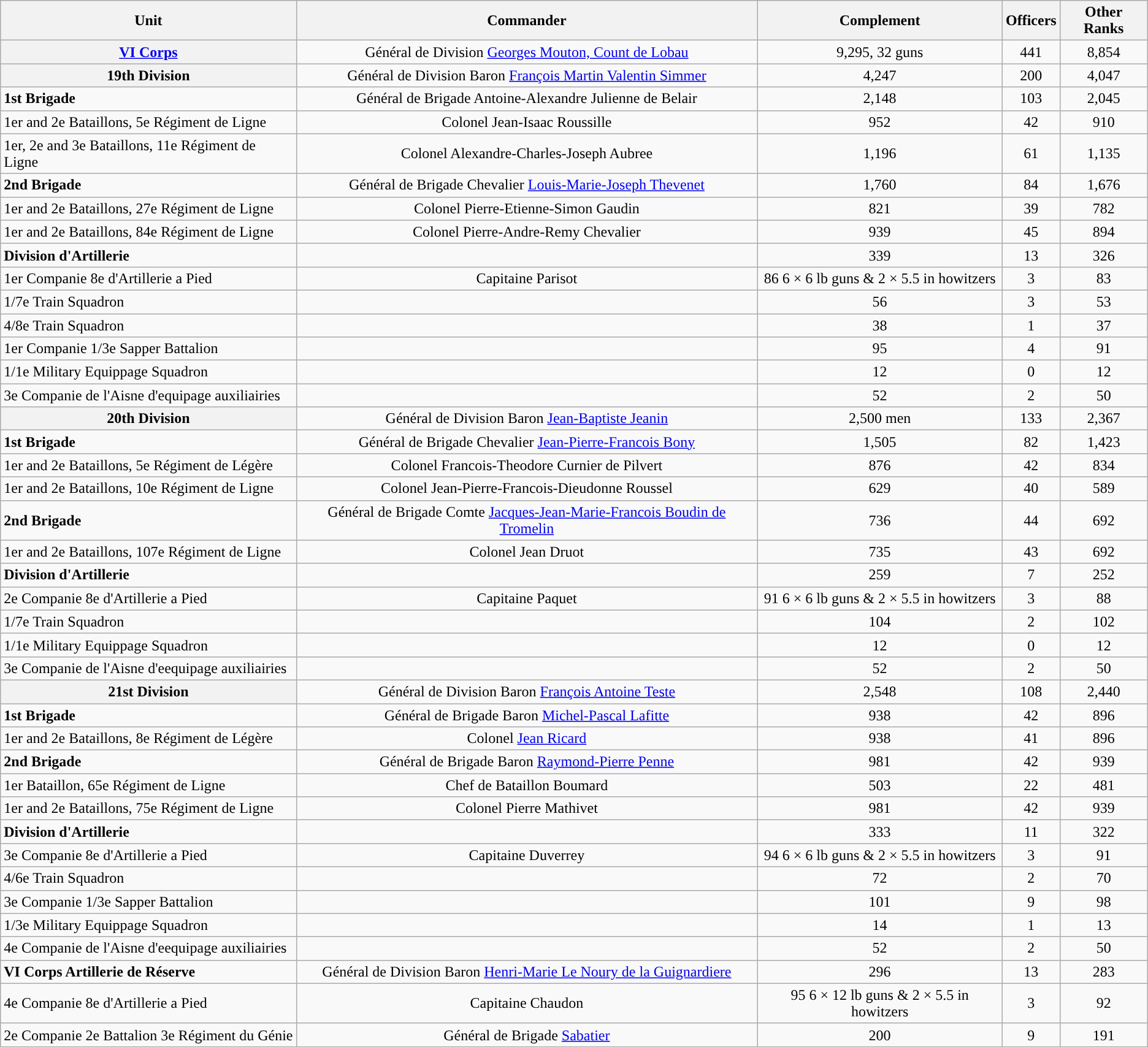<table class="wikitable">
<tr>
<th>Unit</th>
<th>Commander</th>
<th>Complement</th>
<th>Officers</th>
<th>Other Ranks</th>
</tr>
<tr>
<th colspan="1" bgcolor="#f9f9f9;"><a href='#'>VI Corps</a></th>
<td align="center">Général de Division <a href='#'>Georges Mouton, Count de Lobau</a></td>
<td align="center">9,295, 32 guns</td>
<td align="center">441</td>
<td align="center">8,854</td>
</tr>
<tr>
<th colspan="1" bgcolor="#f9f9f9;">19th Division</th>
<td align="center">Général de Division Baron <a href='#'>François Martin Valentin Simmer</a></td>
<td align="center">4,247</td>
<td align="center">200</td>
<td align="center">4,047</td>
</tr>
<tr>
<td><strong>1st Brigade</strong></td>
<td align="center">Général de Brigade Antoine-Alexandre Julienne de Belair</td>
<td align="center">2,148</td>
<td align="center">103</td>
<td align="center">2,045</td>
</tr>
<tr>
<td>1er and 2e Bataillons, 5e Régiment de Ligne</td>
<td align="center">Colonel Jean-Isaac Roussille</td>
<td align="center">952</td>
<td align="center">42</td>
<td align="center">910</td>
</tr>
<tr>
<td>1er, 2e and 3e Bataillons, 11e Régiment de Ligne</td>
<td align="center">Colonel Alexandre-Charles-Joseph Aubree</td>
<td align="center">1,196</td>
<td align="center">61</td>
<td align="center">1,135</td>
</tr>
<tr>
<td><strong>2nd Brigade</strong></td>
<td align="center">Général de Brigade Chevalier <a href='#'>Louis-Marie-Joseph Thevenet</a></td>
<td align="center">1,760</td>
<td align="center">84</td>
<td align="center">1,676</td>
</tr>
<tr>
<td>1er and 2e Bataillons, 27e Régiment de Ligne</td>
<td align="center">Colonel Pierre-Etienne-Simon Gaudin</td>
<td align="center">821</td>
<td align="center">39</td>
<td align="center">782</td>
</tr>
<tr>
<td>1er and 2e Bataillons, 84e Régiment de Ligne</td>
<td align="center">Colonel Pierre-Andre-Remy Chevalier</td>
<td align="center">939</td>
<td align="center">45</td>
<td align="center">894</td>
</tr>
<tr>
<td><strong>Division d'Artillerie</strong></td>
<td align="center"></td>
<td align="center">339</td>
<td align="center">13</td>
<td align="center">326</td>
</tr>
<tr>
<td>1er Companie 8e d'Artillerie a Pied</td>
<td align="center">Capitaine Parisot</td>
<td align="center">86 6 × 6 lb guns & 2 × 5.5 in howitzers</td>
<td align="center">3</td>
<td align="center">83</td>
</tr>
<tr>
<td>1/7e Train Squadron</td>
<td align="center"></td>
<td align="center">56</td>
<td align="center">3</td>
<td align="center">53</td>
</tr>
<tr>
<td>4/8e Train Squadron</td>
<td align="center"></td>
<td align="center">38</td>
<td align="center">1</td>
<td align="center">37</td>
</tr>
<tr>
<td>1er Companie 1/3e Sapper Battalion</td>
<td align="center"></td>
<td align="center">95</td>
<td align="center">4</td>
<td align="center">91</td>
</tr>
<tr>
<td>1/1e Military Equippage Squadron</td>
<td align="center"></td>
<td align="center">12</td>
<td align="center">0</td>
<td align="center">12</td>
</tr>
<tr>
<td>3e Companie de l'Aisne d'equipage auxiliairies</td>
<td align="center"></td>
<td align="center">52</td>
<td align="center">2</td>
<td align="center">50</td>
</tr>
<tr>
<th colspan="1" bgcolor="#f9f9f9;">20th Division</th>
<td align="center">Général de Division Baron <a href='#'>Jean-Baptiste Jeanin</a></td>
<td align="center">2,500 men</td>
<td align="center">133</td>
<td align="center">2,367</td>
</tr>
<tr>
<td><strong>1st Brigade</strong></td>
<td align="center">Général de Brigade Chevalier <a href='#'>Jean-Pierre-Francois Bony</a></td>
<td align="center">1,505</td>
<td align="center">82</td>
<td align="center">1,423</td>
</tr>
<tr>
<td>1er and 2e Bataillons, 5e Régiment de Légère</td>
<td align="center">Colonel Francois-Theodore Curnier de Pilvert</td>
<td align="center">876</td>
<td align="center">42</td>
<td align="center">834</td>
</tr>
<tr>
<td>1er and 2e Bataillons, 10e Régiment de Ligne</td>
<td align="center">Colonel Jean-Pierre-Francois-Dieudonne Roussel</td>
<td align="center">629</td>
<td align="center">40</td>
<td align="center">589</td>
</tr>
<tr>
<td><strong>2nd Brigade</strong></td>
<td align="center">Général de Brigade Comte <a href='#'>Jacques-Jean-Marie-Francois Boudin de Tromelin</a></td>
<td align="center">736</td>
<td align="center">44</td>
<td align="center">692</td>
</tr>
<tr>
<td>1er and 2e Bataillons, 107e Régiment de Ligne</td>
<td align="center">Colonel Jean Druot</td>
<td align="center">735</td>
<td align="center">43</td>
<td align="center">692</td>
</tr>
<tr>
<td><strong>Division d'Artillerie</strong></td>
<td align="center"></td>
<td align="center">259</td>
<td align="center">7</td>
<td align="center">252</td>
</tr>
<tr>
<td>2e Companie 8e d'Artillerie a Pied</td>
<td align="center">Capitaine Paquet</td>
<td align="center">91 6 × 6 lb guns & 2 × 5.5 in howitzers</td>
<td align="center">3</td>
<td align="center">88</td>
</tr>
<tr>
<td>1/7e Train Squadron</td>
<td align="center"></td>
<td align="center">104</td>
<td align="center">2</td>
<td align="center">102</td>
</tr>
<tr>
<td>1/1e Military Equippage Squadron</td>
<td align="center"></td>
<td align="center">12</td>
<td align="center">0</td>
<td align="center">12</td>
</tr>
<tr>
<td>3e Companie de l'Aisne d'eequipage auxiliairies</td>
<td align="center"></td>
<td align="center">52</td>
<td align="center">2</td>
<td align="center">50</td>
</tr>
<tr>
<th colspan="1" bgcolor="#f9f9f9;">21st Division</th>
<td align="center">Général de Division Baron <a href='#'>François Antoine Teste</a></td>
<td align="center">2,548</td>
<td align="center">108</td>
<td align="center">2,440</td>
</tr>
<tr>
<td><strong>1st Brigade</strong></td>
<td align="center">Général de Brigade Baron <a href='#'>Michel-Pascal Lafitte</a></td>
<td align="center">938</td>
<td align="center">42</td>
<td align="center">896</td>
</tr>
<tr>
<td>1er and 2e Bataillons, 8e Régiment de Légère</td>
<td align="center">Colonel <a href='#'>Jean Ricard</a></td>
<td align="center">938</td>
<td align="center">41</td>
<td align="center">896</td>
</tr>
<tr>
<td><strong>2nd Brigade</strong></td>
<td align="center">Général de Brigade Baron <a href='#'>Raymond-Pierre Penne</a></td>
<td align="center">981</td>
<td align="center">42</td>
<td align="center">939</td>
</tr>
<tr>
<td>1er Bataillon, 65e Régiment de Ligne</td>
<td align="center">Chef de Bataillon Boumard</td>
<td align="center">503</td>
<td align="center">22</td>
<td align="center">481</td>
</tr>
<tr>
<td>1er and 2e Bataillons, 75e Régiment de Ligne</td>
<td align="center">Colonel Pierre Mathivet</td>
<td align="center">981</td>
<td align="center">42</td>
<td align="center">939</td>
</tr>
<tr>
<td><strong>Division d'Artillerie</strong></td>
<td align="center"></td>
<td align="center">333</td>
<td align="center">11</td>
<td align="center">322</td>
</tr>
<tr>
<td>3e Companie 8e d'Artillerie a Pied</td>
<td align="center">Capitaine Duverrey</td>
<td align="center">94 6 × 6 lb guns & 2 × 5.5 in howitzers</td>
<td align="center">3</td>
<td align="center">91</td>
</tr>
<tr>
<td>4/6e Train Squadron</td>
<td align="center"></td>
<td align="center">72</td>
<td align="center">2</td>
<td align="center">70</td>
</tr>
<tr>
<td>3e Companie 1/3e Sapper Battalion</td>
<td align="center"></td>
<td align="center">101</td>
<td align="center">9</td>
<td align="center">98</td>
</tr>
<tr>
<td>1/3e Military Equippage Squadron</td>
<td align="center"></td>
<td align="center">14</td>
<td align="center">1</td>
<td align="center">13</td>
</tr>
<tr>
<td>4e Companie de l'Aisne d'eequipage auxiliairies</td>
<td align="center"></td>
<td align="center">52</td>
<td align="center">2</td>
<td align="center">50</td>
</tr>
<tr>
<td><strong>VI Corps Artillerie de Réserve</strong></td>
<td align="center">Général de Division Baron <a href='#'>Henri-Marie Le Noury de la Guignardiere</a></td>
<td align="center">296</td>
<td align="center">13</td>
<td align="center">283</td>
</tr>
<tr>
<td>4e Companie 8e d'Artillerie a Pied</td>
<td align="center">Capitaine Chaudon</td>
<td align="center">95 6 × 12 lb guns & 2 × 5.5 in howitzers</td>
<td align="center">3</td>
<td align="center">92</td>
</tr>
<tr>
<td>2e Companie 2e Battalion 3e Régiment du Génie</td>
<td align="center">Général de Brigade <a href='#'>Sabatier</a></td>
<td align="center">200</td>
<td align="center">9</td>
<td align="center">191</td>
</tr>
</table>
